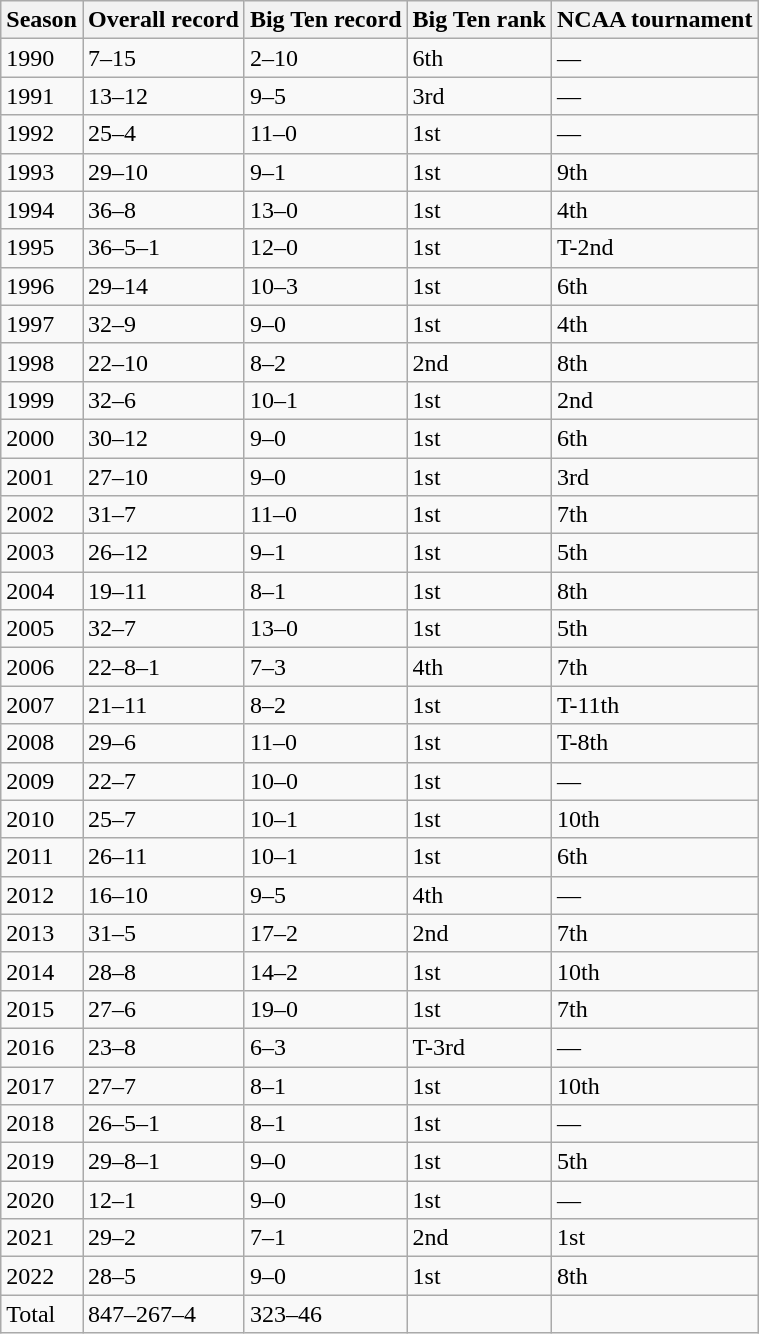<table class="wikitable">
<tr>
<th>Season</th>
<th>Overall record</th>
<th>Big Ten record</th>
<th>Big Ten rank</th>
<th>NCAA tournament</th>
</tr>
<tr>
<td>1990</td>
<td>7–15</td>
<td>2–10</td>
<td>6th</td>
<td>—</td>
</tr>
<tr>
<td>1991</td>
<td>13–12</td>
<td>9–5</td>
<td>3rd</td>
<td>—</td>
</tr>
<tr>
<td>1992</td>
<td>25–4</td>
<td>11–0</td>
<td>1st</td>
<td>—</td>
</tr>
<tr>
<td>1993</td>
<td>29–10</td>
<td>9–1</td>
<td>1st</td>
<td>9th</td>
</tr>
<tr>
<td>1994</td>
<td>36–8</td>
<td>13–0</td>
<td>1st</td>
<td>4th</td>
</tr>
<tr>
<td>1995</td>
<td>36–5–1</td>
<td>12–0</td>
<td>1st</td>
<td>T-2nd</td>
</tr>
<tr>
<td>1996</td>
<td>29–14</td>
<td>10–3</td>
<td>1st</td>
<td>6th</td>
</tr>
<tr>
<td>1997</td>
<td>32–9</td>
<td>9–0</td>
<td>1st</td>
<td>4th</td>
</tr>
<tr>
<td>1998</td>
<td>22–10</td>
<td>8–2</td>
<td>2nd</td>
<td>8th</td>
</tr>
<tr>
<td>1999</td>
<td>32–6</td>
<td>10–1</td>
<td>1st</td>
<td>2nd</td>
</tr>
<tr>
<td>2000</td>
<td>30–12</td>
<td>9–0</td>
<td>1st</td>
<td>6th</td>
</tr>
<tr>
<td>2001</td>
<td>27–10</td>
<td>9–0</td>
<td>1st</td>
<td>3rd</td>
</tr>
<tr>
<td>2002</td>
<td>31–7</td>
<td>11–0</td>
<td>1st</td>
<td>7th</td>
</tr>
<tr>
<td>2003</td>
<td>26–12</td>
<td>9–1</td>
<td>1st</td>
<td>5th</td>
</tr>
<tr>
<td>2004</td>
<td>19–11</td>
<td>8–1</td>
<td>1st</td>
<td>8th</td>
</tr>
<tr>
<td>2005</td>
<td>32–7</td>
<td>13–0</td>
<td>1st</td>
<td>5th</td>
</tr>
<tr>
<td>2006</td>
<td>22–8–1</td>
<td>7–3</td>
<td>4th</td>
<td>7th</td>
</tr>
<tr>
<td>2007</td>
<td>21–11</td>
<td>8–2</td>
<td>1st</td>
<td>T-11th</td>
</tr>
<tr>
<td>2008</td>
<td>29–6</td>
<td>11–0</td>
<td>1st</td>
<td>T-8th</td>
</tr>
<tr>
<td>2009</td>
<td>22–7</td>
<td>10–0</td>
<td>1st</td>
<td>—</td>
</tr>
<tr>
<td>2010</td>
<td>25–7</td>
<td>10–1</td>
<td>1st</td>
<td>10th</td>
</tr>
<tr>
<td>2011</td>
<td>26–11</td>
<td>10–1</td>
<td>1st</td>
<td>6th</td>
</tr>
<tr>
<td>2012</td>
<td>16–10</td>
<td>9–5</td>
<td>4th</td>
<td>—</td>
</tr>
<tr>
<td>2013</td>
<td>31–5</td>
<td>17–2</td>
<td>2nd</td>
<td>7th</td>
</tr>
<tr>
<td>2014</td>
<td>28–8</td>
<td>14–2</td>
<td>1st</td>
<td>10th</td>
</tr>
<tr>
<td>2015</td>
<td>27–6</td>
<td>19–0</td>
<td>1st</td>
<td>7th</td>
</tr>
<tr>
<td>2016</td>
<td>23–8</td>
<td>6–3</td>
<td>T-3rd</td>
<td>—</td>
</tr>
<tr>
<td>2017</td>
<td>27–7</td>
<td>8–1</td>
<td>1st</td>
<td>10th</td>
</tr>
<tr>
<td>2018</td>
<td>26–5–1</td>
<td>8–1</td>
<td>1st</td>
<td>—</td>
</tr>
<tr>
<td>2019</td>
<td>29–8–1</td>
<td>9–0</td>
<td>1st</td>
<td>5th</td>
</tr>
<tr>
<td>2020</td>
<td>12–1</td>
<td>9–0</td>
<td>1st</td>
<td>— </td>
</tr>
<tr>
<td>2021</td>
<td>29–2</td>
<td>7–1</td>
<td>2nd</td>
<td>1st</td>
</tr>
<tr>
<td>2022</td>
<td>28–5</td>
<td>9–0</td>
<td>1st</td>
<td>8th</td>
</tr>
<tr>
<td>Total</td>
<td>847–267–4</td>
<td>323–46</td>
<td></td>
<td></td>
</tr>
</table>
